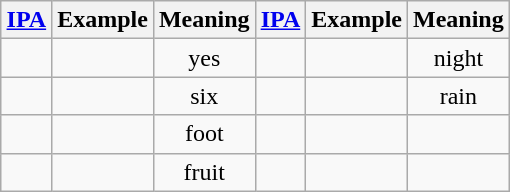<table class="wikitable" style="text-align: center; float: right;">
<tr>
<th><a href='#'>IPA</a></th>
<th>Example</th>
<th>Meaning</th>
<th><a href='#'>IPA</a></th>
<th>Example</th>
<th>Meaning</th>
</tr>
<tr>
<td></td>
<td></td>
<td>yes</td>
<td></td>
<td></td>
<td>night</td>
</tr>
<tr>
<td></td>
<td></td>
<td>six</td>
<td></td>
<td></td>
<td>rain</td>
</tr>
<tr>
<td></td>
<td></td>
<td>foot</td>
<td></td>
<td></td>
<td></td>
</tr>
<tr>
<td></td>
<td></td>
<td>fruit</td>
<td></td>
<td></td>
<td></td>
</tr>
</table>
